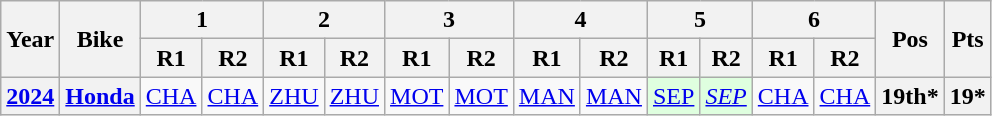<table class="wikitable" style="text-align:center">
<tr>
<th valign="middle" rowspan=2>Year</th>
<th valign="middle" rowspan=2>Bike</th>
<th colspan=2>1</th>
<th colspan=2>2</th>
<th colspan=2>3</th>
<th colspan=2>4</th>
<th colspan=2>5</th>
<th colspan=2>6</th>
<th rowspan=2>Pos</th>
<th rowspan=2>Pts</th>
</tr>
<tr>
<th>R1</th>
<th>R2</th>
<th>R1</th>
<th>R2</th>
<th>R1</th>
<th>R2</th>
<th>R1</th>
<th>R2</th>
<th>R1</th>
<th>R2</th>
<th>R1</th>
<th>R2</th>
</tr>
<tr>
<th><a href='#'>2024</a></th>
<th><a href='#'>Honda</a></th>
<td style="background:#;"><a href='#'>CHA</a><br></td>
<td style="background:#;"><a href='#'>CHA</a><br></td>
<td style="background:#;"><a href='#'>ZHU</a><br></td>
<td style="background:#;"><a href='#'>ZHU</a><br></td>
<td style="background:#;"><a href='#'>MOT</a><br></td>
<td style="background:#;"><a href='#'>MOT</a><br></td>
<td style="background:#;"><a href='#'>MAN</a><br></td>
<td style="background:#;"><a href='#'>MAN</a><br></td>
<td style="background:#dfffdf;"><a href='#'>SEP</a><br></td>
<td style="background:#dfffdf;"><em><a href='#'>SEP</a></em><br></td>
<td style="background:#;"><a href='#'>CHA</a><br></td>
<td style="background:#;"><a href='#'>CHA</a><br></td>
<th style="background:#;">19th*</th>
<th style="background:#;">19*</th>
</tr>
</table>
